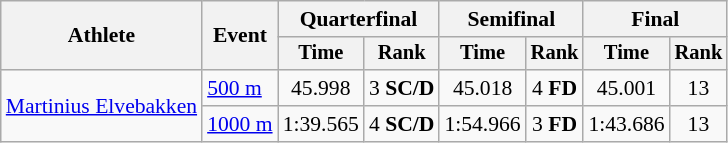<table class="wikitable" style="font-size:90%">
<tr>
<th rowspan=2>Athlete</th>
<th rowspan=2>Event</th>
<th colspan=2>Quarterfinal</th>
<th colspan=2>Semifinal</th>
<th colspan=2>Final</th>
</tr>
<tr style="font-size:95%">
<th>Time</th>
<th>Rank</th>
<th>Time</th>
<th>Rank</th>
<th>Time</th>
<th>Rank</th>
</tr>
<tr align=center>
<td align=left rowspan=2><a href='#'>Martinius Elvebakken</a></td>
<td align=left><a href='#'>500 m</a></td>
<td>45.998</td>
<td>3 <strong>SC/D</strong></td>
<td>45.018</td>
<td>4 <strong>FD</strong></td>
<td>45.001</td>
<td>13</td>
</tr>
<tr align=center>
<td align=left><a href='#'>1000 m</a></td>
<td>1:39.565</td>
<td>4 <strong>SC/D</strong></td>
<td>1:54.966</td>
<td>3 <strong>FD</strong></td>
<td>1:43.686</td>
<td>13</td>
</tr>
</table>
